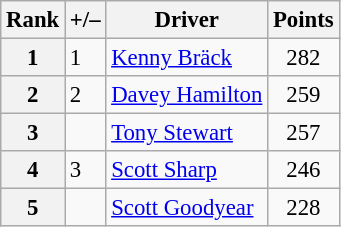<table class="wikitable" style="font-size: 95%">
<tr>
<th scope="col">Rank</th>
<th scope="col">+/–</th>
<th scope="col">Driver</th>
<th scope="col">Points</th>
</tr>
<tr>
<th>1</th>
<td align="left"> 1</td>
<td> <a href='#'>Kenny Bräck</a></td>
<td align=center>282</td>
</tr>
<tr>
<th>2</th>
<td align="left"> 2</td>
<td> <a href='#'>Davey Hamilton</a></td>
<td align=center>259</td>
</tr>
<tr>
<th>3</th>
<td align="left"></td>
<td> <a href='#'>Tony Stewart</a></td>
<td align=center>257</td>
</tr>
<tr>
<th>4</th>
<td align="left"> 3</td>
<td> <a href='#'>Scott Sharp</a></td>
<td align=center>246</td>
</tr>
<tr>
<th>5</th>
<td align="left"></td>
<td> <a href='#'>Scott Goodyear</a></td>
<td align=center>228</td>
</tr>
</table>
